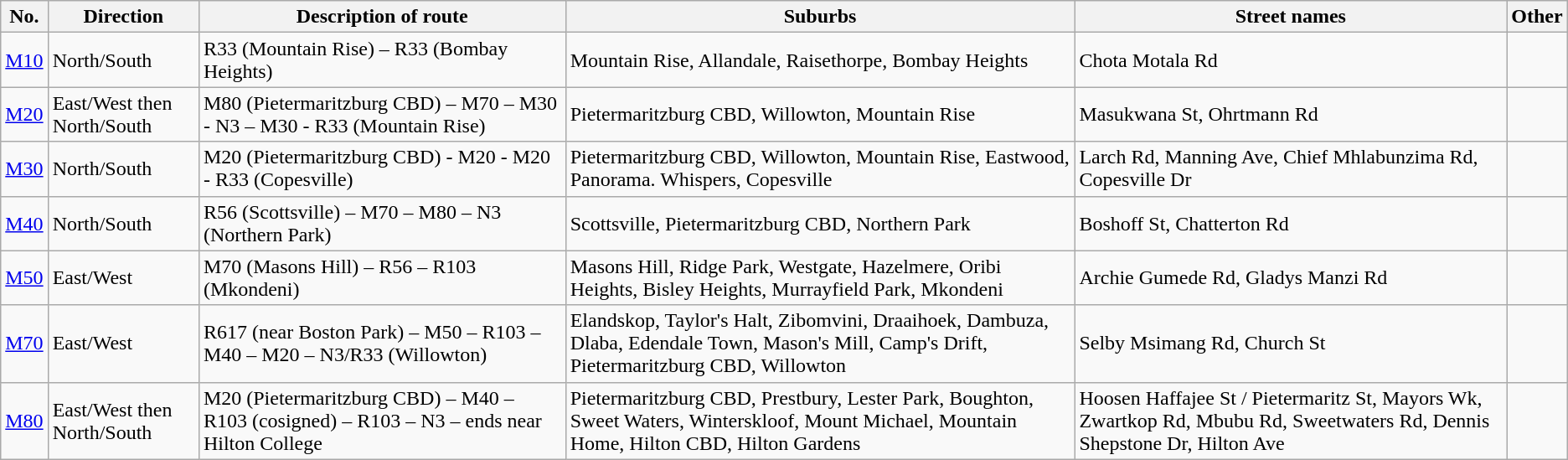<table class="wikitable">
<tr>
<th>No.</th>
<th>Direction</th>
<th>Description of route</th>
<th>Suburbs</th>
<th>Street names</th>
<th>Other</th>
</tr>
<tr>
<td><a href='#'>M10</a></td>
<td>North/South</td>
<td>R33 (Mountain Rise) – R33 (Bombay Heights)</td>
<td>Mountain Rise, Allandale, Raisethorpe, Bombay Heights</td>
<td>Chota Motala Rd</td>
<td></td>
</tr>
<tr>
<td><a href='#'>M20</a></td>
<td>East/West then North/South</td>
<td>M80 (Pietermaritzburg CBD) – M70 – M30 - N3 – M30 - R33 (Mountain Rise)</td>
<td>Pietermaritzburg CBD, Willowton, Mountain Rise</td>
<td>Masukwana St, Ohrtmann Rd</td>
<td></td>
</tr>
<tr>
<td><a href='#'>M30</a></td>
<td>North/South</td>
<td>M20 (Pietermaritzburg CBD) - M20 - M20 - R33 (Copesville)</td>
<td>Pietermaritzburg CBD, Willowton, Mountain Rise, Eastwood, Panorama. Whispers, Copesville</td>
<td>Larch Rd, Manning Ave, Chief Mhlabunzima Rd, Copesville Dr</td>
<td></td>
</tr>
<tr>
<td><a href='#'>M40</a></td>
<td>North/South</td>
<td>R56 (Scottsville) – M70 – M80 – N3 (Northern Park)</td>
<td>Scottsville, Pietermaritzburg CBD, Northern Park</td>
<td>Boshoff St, Chatterton Rd</td>
<td></td>
</tr>
<tr>
<td><a href='#'>M50</a></td>
<td>East/West</td>
<td>M70 (Masons Hill) – R56 – R103 (Mkondeni)</td>
<td>Masons Hill, Ridge Park, Westgate, Hazelmere, Oribi Heights, Bisley Heights, Murrayfield Park, Mkondeni</td>
<td>Archie Gumede Rd, Gladys Manzi Rd</td>
<td></td>
</tr>
<tr>
<td><a href='#'>M70</a></td>
<td>East/West</td>
<td>R617 (near Boston Park) – M50 – R103 – M40 – M20 – N3/R33 (Willowton)</td>
<td>Elandskop, Taylor's Halt, Zibomvini, Draaihoek, Dambuza, Dlaba, Edendale Town, Mason's Mill, Camp's Drift, Pietermaritzburg CBD, Willowton</td>
<td>Selby Msimang Rd, Church St</td>
<td></td>
</tr>
<tr>
<td><a href='#'>M80</a></td>
<td>East/West then North/South</td>
<td>M20 (Pietermaritzburg CBD) – M40 – R103 (cosigned) – R103 – N3 – ends near Hilton College</td>
<td>Pietermaritzburg CBD, Prestbury, Lester Park, Boughton, Sweet Waters, Winterskloof, Mount Michael, Mountain Home, Hilton CBD, Hilton Gardens</td>
<td>Hoosen Haffajee St / Pietermaritz St, Mayors Wk, Zwartkop Rd, Mbubu Rd, Sweetwaters Rd, Dennis Shepstone Dr, Hilton Ave</td>
<td></td>
</tr>
</table>
